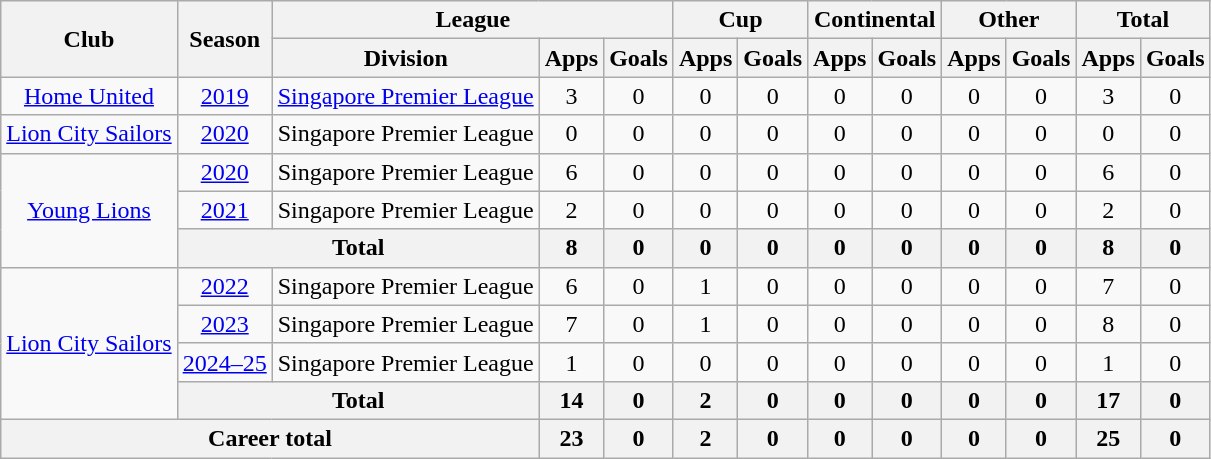<table class="wikitable" style="text-align: center">
<tr>
<th rowspan="2">Club</th>
<th rowspan="2">Season</th>
<th colspan="3">League</th>
<th colspan="2">Cup</th>
<th colspan="2">Continental</th>
<th colspan="2">Other</th>
<th colspan="2">Total</th>
</tr>
<tr>
<th>Division</th>
<th>Apps</th>
<th>Goals</th>
<th>Apps</th>
<th>Goals</th>
<th>Apps</th>
<th>Goals</th>
<th>Apps</th>
<th>Goals</th>
<th>Apps</th>
<th>Goals</th>
</tr>
<tr>
<td><a href='#'>Home United</a></td>
<td><a href='#'>2019</a></td>
<td><a href='#'>Singapore Premier League</a></td>
<td>3</td>
<td>0</td>
<td>0</td>
<td>0</td>
<td>0</td>
<td>0</td>
<td>0</td>
<td>0</td>
<td>3</td>
<td>0</td>
</tr>
<tr>
<td><a href='#'>Lion City Sailors</a></td>
<td><a href='#'>2020</a></td>
<td>Singapore Premier League</td>
<td>0</td>
<td>0</td>
<td>0</td>
<td>0</td>
<td>0</td>
<td>0</td>
<td>0</td>
<td>0</td>
<td>0</td>
<td>0</td>
</tr>
<tr>
<td rowspan="3"><a href='#'>Young Lions</a></td>
<td><a href='#'>2020</a></td>
<td>Singapore Premier League</td>
<td>6</td>
<td>0</td>
<td>0</td>
<td>0</td>
<td>0</td>
<td>0</td>
<td>0</td>
<td>0</td>
<td>6</td>
<td>0</td>
</tr>
<tr>
<td><a href='#'>2021</a></td>
<td>Singapore Premier League</td>
<td>2</td>
<td>0</td>
<td>0</td>
<td>0</td>
<td>0</td>
<td>0</td>
<td>0</td>
<td>0</td>
<td>2</td>
<td>0</td>
</tr>
<tr>
<th colspan=2>Total</th>
<th>8</th>
<th>0</th>
<th>0</th>
<th>0</th>
<th>0</th>
<th>0</th>
<th>0</th>
<th>0</th>
<th>8</th>
<th>0</th>
</tr>
<tr>
<td rowspan="4"><a href='#'>Lion City Sailors</a></td>
<td><a href='#'>2022</a></td>
<td>Singapore Premier League</td>
<td>6</td>
<td>0</td>
<td>1</td>
<td>0</td>
<td>0</td>
<td>0</td>
<td>0</td>
<td>0</td>
<td>7</td>
<td>0</td>
</tr>
<tr>
<td><a href='#'>2023</a></td>
<td>Singapore Premier League</td>
<td>7</td>
<td>0</td>
<td>1</td>
<td>0</td>
<td>0</td>
<td>0</td>
<td>0</td>
<td>0</td>
<td>8</td>
<td>0</td>
</tr>
<tr>
<td><a href='#'>2024–25</a></td>
<td>Singapore Premier League</td>
<td>1</td>
<td>0</td>
<td>0</td>
<td>0</td>
<td>0</td>
<td>0</td>
<td>0</td>
<td>0</td>
<td>1</td>
<td>0</td>
</tr>
<tr>
<th colspan="2">Total</th>
<th>14</th>
<th>0</th>
<th>2</th>
<th>0</th>
<th>0</th>
<th>0</th>
<th>0</th>
<th>0</th>
<th>17</th>
<th>0</th>
</tr>
<tr>
<th colspan="3">Career total</th>
<th>23</th>
<th>0</th>
<th>2</th>
<th>0</th>
<th>0</th>
<th>0</th>
<th>0</th>
<th>0</th>
<th>25</th>
<th>0</th>
</tr>
</table>
